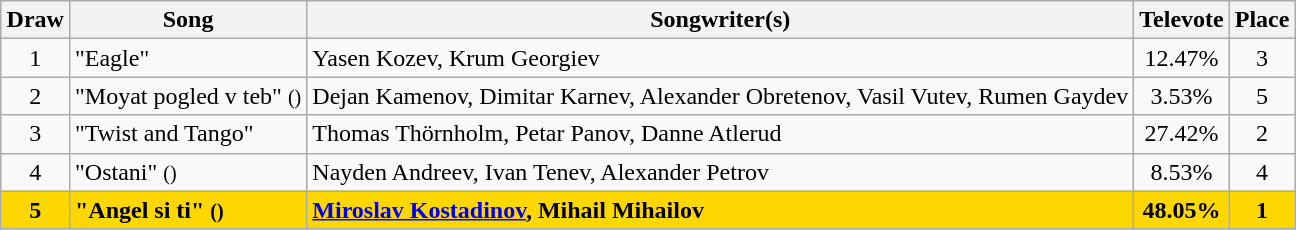<table class="sortable wikitable" style="margin: 1em auto 1em auto; text-align:center;">
<tr>
<th>Draw</th>
<th>Song</th>
<th>Songwriter(s)</th>
<th>Televote</th>
<th>Place</th>
</tr>
<tr>
<td>1</td>
<td align="left">"Eagle"</td>
<td align="left">Yasen Kozev, Krum Georgiev</td>
<td>12.47%</td>
<td>3</td>
</tr>
<tr>
<td>2</td>
<td align="left">"Moyat pogled v teb" <small>()</small></td>
<td align="left">Dejan Kamenov, Dimitar Karnev, Alexander Obretenov, Vasil Vutev, Rumen Gaydev</td>
<td>3.53%</td>
<td>5</td>
</tr>
<tr>
<td>3</td>
<td align="left">"Twist and Tango"</td>
<td align="left">Thomas Thörnholm, Petar Panov, Danne Atlerud</td>
<td>27.42%</td>
<td>2</td>
</tr>
<tr>
<td>4</td>
<td align="left">"Ostani" <small>()</small></td>
<td align="left">Nayden Andreev, Ivan Tenev, Alexander Petrov</td>
<td>8.53%</td>
<td>4</td>
</tr>
<tr style="font-weight:bold; background:gold;">
<td>5</td>
<td align="left">"Angel si ti" <small>()</small></td>
<td align="left"><a href='#'>Miroslav Kostadinov</a>, Mihail Mihailov</td>
<td>48.05%</td>
<td>1</td>
</tr>
</table>
